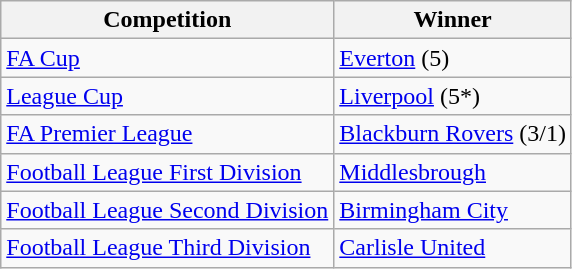<table class="wikitable">
<tr>
<th>Competition</th>
<th>Winner</th>
</tr>
<tr>
<td><a href='#'>FA Cup</a></td>
<td><a href='#'>Everton</a> (5)</td>
</tr>
<tr>
<td><a href='#'>League Cup</a></td>
<td><a href='#'>Liverpool</a> (5*)</td>
</tr>
<tr>
<td><a href='#'>FA Premier League</a></td>
<td><a href='#'>Blackburn Rovers</a> (3/1)</td>
</tr>
<tr>
<td><a href='#'>Football League First Division</a></td>
<td><a href='#'>Middlesbrough</a></td>
</tr>
<tr>
<td><a href='#'>Football League Second Division</a></td>
<td><a href='#'>Birmingham City</a></td>
</tr>
<tr>
<td><a href='#'>Football League Third Division</a></td>
<td><a href='#'>Carlisle United</a></td>
</tr>
</table>
